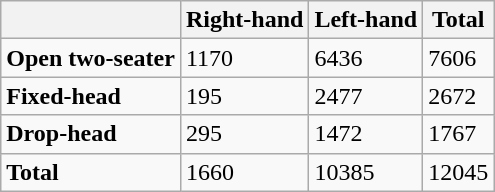<table class="wikitable">
<tr>
<th></th>
<th>Right-hand</th>
<th>Left-hand</th>
<th>Total</th>
</tr>
<tr>
<td><strong>Open two-seater</strong></td>
<td>1170</td>
<td>6436</td>
<td>7606</td>
</tr>
<tr>
<td><strong>Fixed-head</strong></td>
<td>195</td>
<td>2477</td>
<td>2672</td>
</tr>
<tr>
<td><strong>Drop-head</strong></td>
<td>295</td>
<td>1472</td>
<td>1767</td>
</tr>
<tr>
<td><strong>Total</strong></td>
<td>1660</td>
<td>10385</td>
<td>12045</td>
</tr>
</table>
